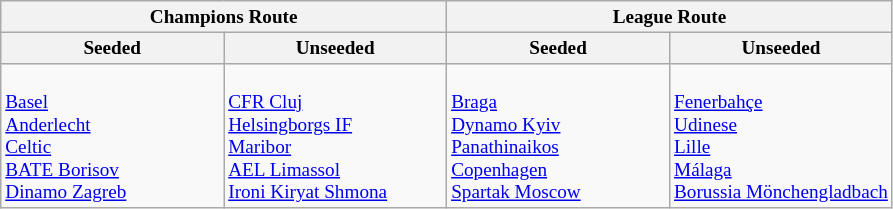<table class="wikitable" style="font-size:80%">
<tr>
<th colspan=2>Champions Route</th>
<th colspan=3>League Route</th>
</tr>
<tr>
<th width=25%>Seeded</th>
<th width=25%>Unseeded</th>
<th width=25%>Seeded</th>
<th width=25%>Unseeded</th>
</tr>
<tr>
<td valign=top><br> <a href='#'>Basel</a><br>
 <a href='#'>Anderlecht</a><br>
 <a href='#'>Celtic</a><br>
 <a href='#'>BATE Borisov</a><br>
 <a href='#'>Dinamo Zagreb</a></td>
<td valign=top><br> <a href='#'>CFR Cluj</a><br>
 <a href='#'>Helsingborgs IF</a><br>
 <a href='#'>Maribor</a><br>
 <a href='#'>AEL Limassol</a><br>
 <a href='#'>Ironi Kiryat Shmona</a></td>
<td valign=top><br> <a href='#'>Braga</a><br>
 <a href='#'>Dynamo Kyiv</a><br>
 <a href='#'>Panathinaikos</a><br>
 <a href='#'>Copenhagen</a><br>
 <a href='#'>Spartak Moscow</a></td>
<td valign=top><br> <a href='#'>Fenerbahçe</a><br>
 <a href='#'>Udinese</a><br>
 <a href='#'>Lille</a><br>
 <a href='#'>Málaga</a><br>
 <a href='#'>Borussia Mönchengladbach</a></td>
</tr>
</table>
